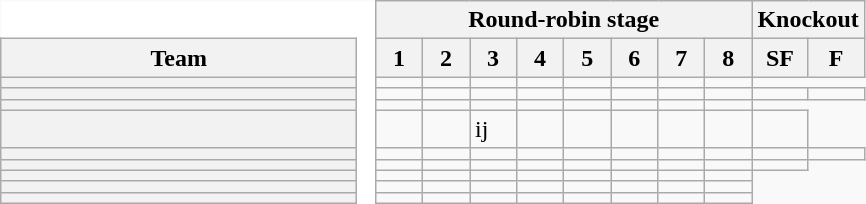<table class="wikitable" style="border:none">
<tr>
<td style="background:white; border:none"></td>
<td rowspan="11" style="width:5px; border:none; background:white;"></td>
<th colspan="8">Round-robin stage</th>
<th colspan="2">Knockout</th>
</tr>
<tr>
<th style="width:230px; vertical-align:center;">Team</th>
<th style="width:24px">1</th>
<th style="width:24px">2</th>
<th style="width:24px">3</th>
<th style="width:24px">4</th>
<th style="width:24px">5</th>
<th style="width:24px">6</th>
<th style="width:24px">7</th>
<th style="width:24px">8</th>
<th style="width:24px">SF</th>
<th style="width:24px">F</th>
</tr>
<tr>
<th style="text-align:left;"></th>
<td></td>
<td></td>
<td></td>
<td></td>
<td></td>
<td></td>
<td></td>
<td></td>
</tr>
<tr>
<th style="text-align:left;"></th>
<td></td>
<td></td>
<td></td>
<td></td>
<td></td>
<td></td>
<td></td>
<td></td>
<td></td>
<td></td>
</tr>
<tr>
<th style="text-align:left;"></th>
<td></td>
<td></td>
<td></td>
<td></td>
<td></td>
<td></td>
<td></td>
<td></td>
</tr>
<tr>
<th style="text-align:left;"></th>
<td></td>
<td></td>
<td>ij</td>
<td></td>
<td></td>
<td></td>
<td></td>
<td></td>
<td></td>
</tr>
<tr>
<th style="text-align:left;"></th>
<td></td>
<td></td>
<td></td>
<td></td>
<td></td>
<td></td>
<td></td>
<td></td>
<td></td>
<td></td>
</tr>
<tr>
<th style="text-align:left;"></th>
<td></td>
<td></td>
<td></td>
<td></td>
<td></td>
<td></td>
<td></td>
<td></td>
<td></td>
</tr>
<tr>
<th style="text-align:left;"></th>
<td></td>
<td></td>
<td></td>
<td></td>
<td></td>
<td></td>
<td></td>
<td></td>
</tr>
<tr>
<th style="text-align:left;"></th>
<td></td>
<td></td>
<td></td>
<td></td>
<td></td>
<td></td>
<td></td>
<td></td>
</tr>
<tr>
<th style="text-align:left;"></th>
<td></td>
<td></td>
<td></td>
<td></td>
<td></td>
<td></td>
<td></td>
<td></td>
</tr>
</table>
